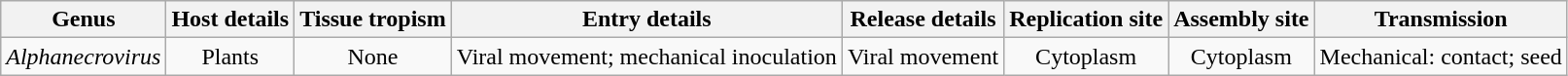<table class="wikitable sortable" style="text-align:center">
<tr>
<th>Genus</th>
<th>Host details</th>
<th>Tissue tropism</th>
<th>Entry details</th>
<th>Release details</th>
<th>Replication site</th>
<th>Assembly site</th>
<th>Transmission</th>
</tr>
<tr>
<td><em>Alphanecrovirus</em></td>
<td>Plants</td>
<td>None</td>
<td>Viral movement; mechanical inoculation</td>
<td>Viral movement</td>
<td>Cytoplasm</td>
<td>Cytoplasm</td>
<td>Mechanical: contact; seed</td>
</tr>
</table>
